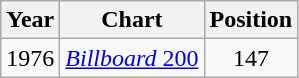<table class="wikitable">
<tr>
<th>Year</th>
<th>Chart</th>
<th>Position</th>
</tr>
<tr>
<td>1976</td>
<td><a href='#'><em>Billboard</em> 200</a></td>
<td align="center">147</td>
</tr>
</table>
